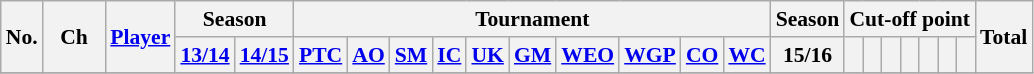<table class="wikitable sortable" style="text-align: center; font-size:90%;">
<tr>
<th rowspan="2" scope=col class=unsortable>No.</th>
<th rowspan="2" scope=col width="35pt" class=unsortable> Ch <br></th>
<th rowspan="2" scope=col><a href='#'>Player</a></th>
<th colspan="2" class="unsortable">Season</th>
<th colspan="10" class="unsortable">Tournament</th>
<th class="unsortable">Season</th>
<th colspan="7" class="unsortable">Cut-off point</th>
<th rowspan="2" scope=col>Total</th>
</tr>
<tr>
<th scope=col><a href='#'>13/14</a></th>
<th scope=col><a href='#'>14/15</a></th>
<th scope=col><a href='#'>PTC</a></th>
<th scope=col><a href='#'>AO</a></th>
<th scope=col><a href='#'>SM</a></th>
<th scope=col><a href='#'>IC</a></th>
<th scope=col><a href='#'>UK</a></th>
<th scope=col><a href='#'>GM</a></th>
<th scope=col><a href='#'>WEO</a></th>
<th scope=col><a href='#'>WGP</a></th>
<th scope=col><a href='#'>CO</a></th>
<th scope=col><a href='#'>WC</a></th>
<th scope=col>15/16</th>
<th scope=col></th>
<th scope=col></th>
<th scope=col></th>
<th scope=col></th>
<th scope=col></th>
<th scope=col></th>
<th scope=col></th>
</tr>
<tr>
</tr>
</table>
